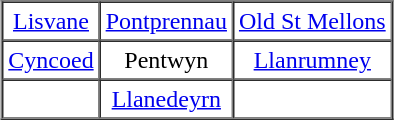<table border=1 cellpadding=3 cellspacing=0 align=center style="text-align:center;">
<tr>
<td><a href='#'>Lisvane</a></td>
<td><a href='#'>Pontprennau</a></td>
<td><a href='#'>Old St Mellons</a></td>
</tr>
<tr>
<td><a href='#'>Cyncoed</a></td>
<td>Pentwyn</td>
<td><a href='#'>Llanrumney</a></td>
</tr>
<tr>
<td></td>
<td><a href='#'>Llanedeyrn</a></td>
<td></td>
</tr>
</table>
